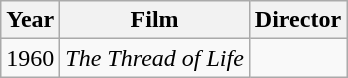<table class="wikitable">
<tr>
<th>Year</th>
<th>Film</th>
<th>Director</th>
</tr>
<tr>
<td>1960</td>
<td><em>The Thread of Life</em></td>
<td></td>
</tr>
</table>
